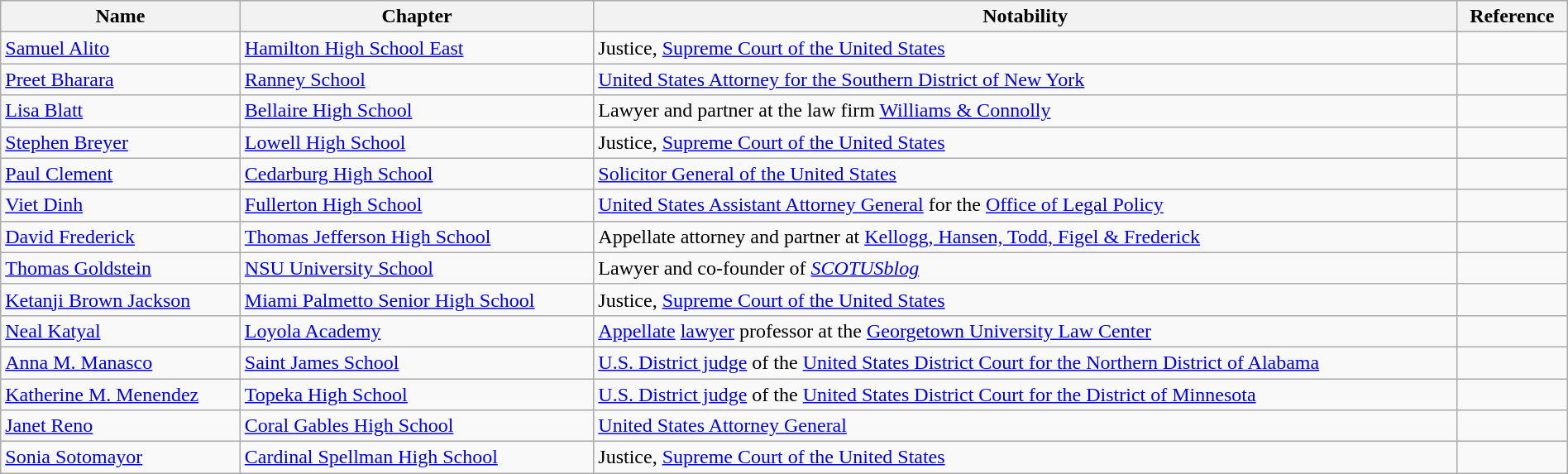<table class="wikitable sortable" style="width:100%;">
<tr>
<th>Name</th>
<th>Chapter</th>
<th>Notability</th>
<th>Reference</th>
</tr>
<tr>
<td><a href='#'>Samuel Alito</a></td>
<td><a href='#'>Hamilton High School East</a></td>
<td>Justice, <a href='#'>Supreme Court of the United States</a></td>
<td></td>
</tr>
<tr>
<td><a href='#'>Preet Bharara</a></td>
<td><a href='#'>Ranney School</a></td>
<td><a href='#'>United States Attorney for the Southern District of New York</a></td>
<td></td>
</tr>
<tr>
<td><a href='#'>Lisa Blatt</a></td>
<td><a href='#'>Bellaire High School</a></td>
<td>Lawyer and partner at the law firm <a href='#'>Williams & Connolly</a></td>
<td></td>
</tr>
<tr>
<td><a href='#'>Stephen Breyer</a></td>
<td><a href='#'>Lowell High School</a></td>
<td>Justice, <a href='#'>Supreme Court of the United States</a></td>
<td></td>
</tr>
<tr>
<td><a href='#'>Paul Clement</a></td>
<td><a href='#'>Cedarburg High School</a></td>
<td><a href='#'>Solicitor General of the United States</a></td>
<td></td>
</tr>
<tr>
<td><a href='#'>Viet Dinh</a></td>
<td><a href='#'>Fullerton High School</a></td>
<td><a href='#'>United States Assistant Attorney General</a> for the <a href='#'>Office of Legal Policy</a></td>
<td></td>
</tr>
<tr>
<td><a href='#'>David Frederick</a></td>
<td><a href='#'>Thomas Jefferson High School</a></td>
<td>Appellate attorney and partner at <a href='#'>Kellogg, Hansen, Todd, Figel & Frederick</a></td>
<td></td>
</tr>
<tr>
<td><a href='#'>Thomas Goldstein</a></td>
<td><a href='#'>NSU University School</a></td>
<td>Lawyer and co-founder of <em><a href='#'>SCOTUSblog</a></em></td>
<td></td>
</tr>
<tr>
<td><a href='#'>Ketanji Brown Jackson</a></td>
<td><a href='#'>Miami Palmetto Senior High School</a></td>
<td>Justice, <a href='#'>Supreme Court of the United States</a></td>
<td></td>
</tr>
<tr>
<td><a href='#'>Neal Katyal</a></td>
<td><a href='#'>Loyola Academy</a></td>
<td><a href='#'>Appellate</a> <a href='#'>lawyer</a> professor at the <a href='#'>Georgetown University Law Center</a></td>
<td></td>
</tr>
<tr>
<td><a href='#'>Anna M. Manasco</a></td>
<td><a href='#'>Saint James School</a></td>
<td><a href='#'>U.S. District judge</a> of the <a href='#'>United States District Court for the Northern District of Alabama</a></td>
<td></td>
</tr>
<tr>
<td><a href='#'>Katherine M. Menendez</a></td>
<td><a href='#'>Topeka High School</a></td>
<td><a href='#'>U.S. District judge</a> of the <a href='#'>United States District Court for the District of Minnesota</a></td>
<td></td>
</tr>
<tr>
<td><a href='#'>Janet Reno</a></td>
<td><a href='#'>Coral Gables High School</a></td>
<td><a href='#'>United States Attorney General</a></td>
<td></td>
</tr>
<tr>
<td><a href='#'>Sonia Sotomayor</a></td>
<td><a href='#'>Cardinal Spellman High School</a></td>
<td>Justice, <a href='#'>Supreme Court of the United States</a></td>
<td></td>
</tr>
</table>
